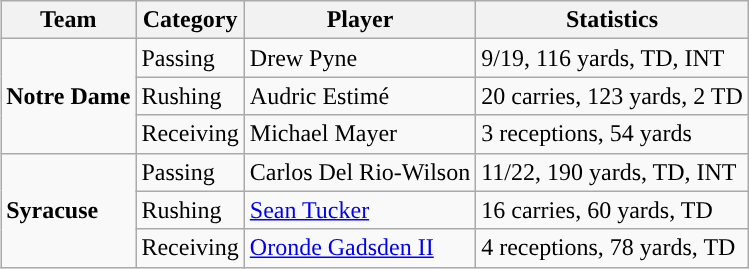<table class="wikitable" style="float: right;">
<tr>
<th>Team</th>
<th>Category</th>
<th>Player</th>
<th>Statistics</th>
</tr>
<tr>
<td rowspan=3><strong>Notre Dame</strong></td>
<td>Passing</td>
<td>Drew Pyne</td>
<td>9/19, 116 yards, TD, INT</td>
</tr>
<tr>
<td>Rushing</td>
<td>Audric Estimé</td>
<td>20 carries, 123 yards, 2 TD</td>
</tr>
<tr>
<td>Receiving</td>
<td>Michael Mayer</td>
<td>3 receptions, 54 yards</td>
</tr>
<tr>
<td rowspan=3><strong>Syracuse</strong></td>
<td>Passing</td>
<td>Carlos Del Rio-Wilson</td>
<td>11/22, 190 yards, TD, INT</td>
</tr>
<tr>
<td>Rushing</td>
<td><a href='#'>Sean Tucker</a></td>
<td>16 carries, 60 yards, TD</td>
</tr>
<tr>
<td>Receiving</td>
<td><a href='#'>Oronde Gadsden II</a></td>
<td>4 receptions, 78 yards, TD</td>
</tr>
</table>
